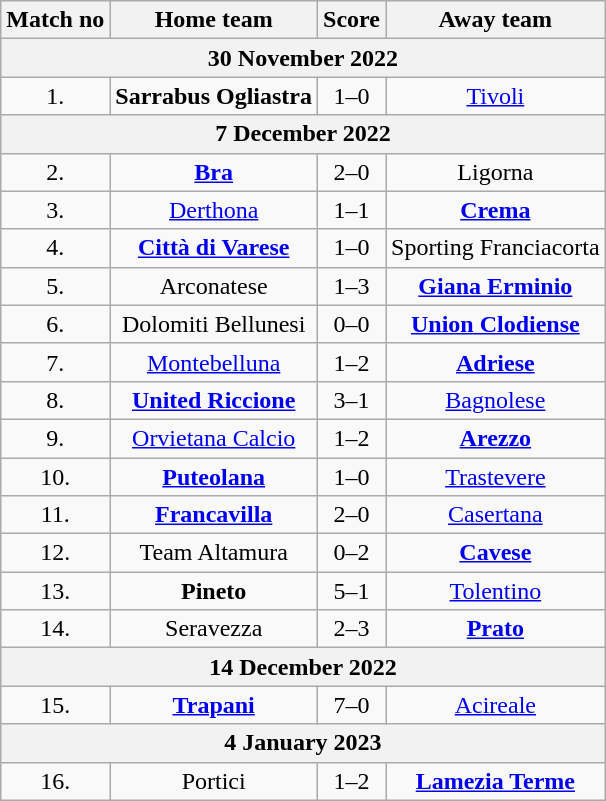<table class="wikitable" style="text-align: center">
<tr>
<th>Match no</th>
<th>Home team</th>
<th>Score</th>
<th>Away team</th>
</tr>
<tr>
<th colspan="4">30 November 2022</th>
</tr>
<tr>
<td>1.</td>
<td><strong>Sarrabus Ogliastra</strong></td>
<td>1–0</td>
<td><a href='#'>Tivoli</a></td>
</tr>
<tr>
<th colspan="4">7 December 2022</th>
</tr>
<tr>
<td>2.</td>
<td><strong><a href='#'>Bra</a></strong></td>
<td>2–0</td>
<td>Ligorna</td>
</tr>
<tr>
<td>3.</td>
<td><a href='#'>Derthona</a></td>
<td>1–1</td>
<td><strong><a href='#'>Crema</a></strong></td>
</tr>
<tr>
<td>4.</td>
<td><strong><a href='#'>Città di Varese</a></strong></td>
<td>1–0</td>
<td>Sporting Franciacorta</td>
</tr>
<tr>
<td>5.</td>
<td>Arconatese</td>
<td>1–3</td>
<td><strong><a href='#'>Giana Erminio</a></strong></td>
</tr>
<tr>
<td>6.</td>
<td>Dolomiti Bellunesi</td>
<td>0–0</td>
<td><strong><a href='#'>Union Clodiense</a></strong></td>
</tr>
<tr>
<td>7.</td>
<td><a href='#'>Montebelluna</a></td>
<td>1–2</td>
<td><strong><a href='#'>Adriese</a></strong></td>
</tr>
<tr>
<td>8.</td>
<td><strong><a href='#'>United Riccione</a></strong></td>
<td>3–1</td>
<td><a href='#'>Bagnolese</a></td>
</tr>
<tr>
<td>9.</td>
<td><a href='#'>Orvietana Calcio</a></td>
<td>1–2</td>
<td><strong><a href='#'>Arezzo</a></strong></td>
</tr>
<tr>
<td>10.</td>
<td><strong><a href='#'>Puteolana</a></strong></td>
<td>1–0</td>
<td><a href='#'>Trastevere</a></td>
</tr>
<tr>
<td>11.</td>
<td><strong><a href='#'>Francavilla</a></strong></td>
<td>2–0</td>
<td><a href='#'>Casertana</a></td>
</tr>
<tr>
<td>12.</td>
<td>Team Altamura</td>
<td>0–2</td>
<td><strong><a href='#'>Cavese</a></strong></td>
</tr>
<tr>
<td>13.</td>
<td><strong>Pineto</strong></td>
<td>5–1</td>
<td><a href='#'>Tolentino</a></td>
</tr>
<tr>
<td>14.</td>
<td>Seravezza</td>
<td>2–3</td>
<td><strong><a href='#'>Prato</a></strong></td>
</tr>
<tr>
<th colspan="4">14 December 2022</th>
</tr>
<tr>
<td>15.</td>
<td><strong><a href='#'>Trapani</a></strong></td>
<td>7–0</td>
<td><a href='#'>Acireale</a></td>
</tr>
<tr>
<th colspan="4">4 January 2023</th>
</tr>
<tr>
<td>16.</td>
<td>Portici</td>
<td>1–2</td>
<td><strong><a href='#'>Lamezia Terme</a></strong></td>
</tr>
</table>
